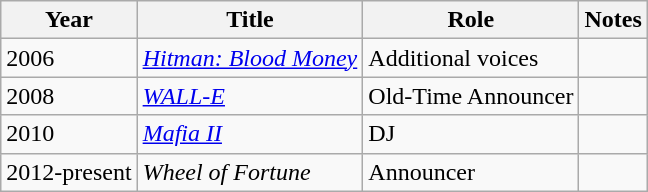<table class="wikitable sortable">
<tr>
<th>Year</th>
<th>Title</th>
<th>Role</th>
<th>Notes</th>
</tr>
<tr>
<td>2006</td>
<td><em><a href='#'>Hitman: Blood Money</a></em></td>
<td>Additional voices</td>
<td></td>
</tr>
<tr>
<td>2008</td>
<td><em><a href='#'>WALL-E</a></em></td>
<td>Old-Time Announcer</td>
<td></td>
</tr>
<tr>
<td>2010</td>
<td><em><a href='#'>Mafia II</a></em></td>
<td>DJ</td>
<td></td>
</tr>
<tr>
<td>2012-present</td>
<td><em>Wheel of Fortune</em></td>
<td>Announcer</td>
<td></td>
</tr>
</table>
